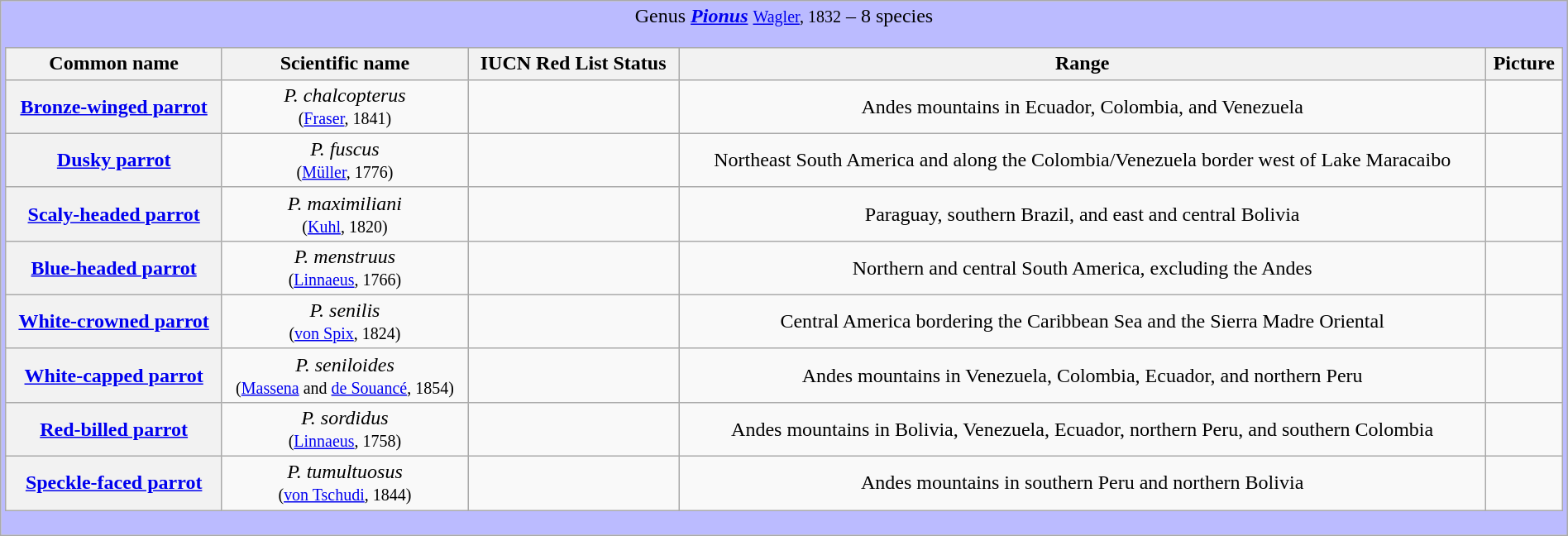<table class="wikitable" style="width:100%;text-align:center">
<tr>
<td colspan="100%" align="center" bgcolor="#BBBBFF">Genus <strong><em><a href='#'>Pionus</a></em></strong> <small><a href='#'>Wagler</a>, 1832</small> – 8 species<br><table class="wikitable sortable" style="width:100%;text-align:center">
<tr>
<th scope="col">Common name</th>
<th scope="col">Scientific name</th>
<th scope="col">IUCN Red List Status</th>
<th scope="col" class="unsortable">Range</th>
<th scope="col" class="unsortable">Picture</th>
</tr>
<tr>
<th scope="row"><a href='#'>Bronze-winged parrot</a></th>
<td><em>P. chalcopterus</em> <br><small>(<a href='#'>Fraser</a>, 1841)</small></td>
<td></td>
<td>Andes mountains in Ecuador, Colombia, and Venezuela</td>
<td></td>
</tr>
<tr>
<th scope="row"><a href='#'>Dusky parrot</a></th>
<td><em>P. fuscus</em> <br><small>(<a href='#'>Müller</a>, 1776)</small></td>
<td></td>
<td>Northeast South America and along the Colombia/Venezuela border west of Lake Maracaibo</td>
<td></td>
</tr>
<tr>
<th scope="row"><a href='#'>Scaly-headed parrot</a></th>
<td><em>P. maximiliani</em> <br><small>(<a href='#'>Kuhl</a>, 1820)</small></td>
<td></td>
<td>Paraguay, southern Brazil, and east and central Bolivia</td>
<td></td>
</tr>
<tr>
<th scope="row"><a href='#'>Blue-headed parrot</a></th>
<td><em>P. menstruus</em> <br><small>(<a href='#'>Linnaeus</a>, 1766)</small></td>
<td></td>
<td>Northern and central South America, excluding the Andes</td>
<td></td>
</tr>
<tr>
<th scope="row"><a href='#'>White-crowned parrot</a></th>
<td><em>P. senilis</em> <br><small>(<a href='#'>von Spix</a>, 1824)</small></td>
<td></td>
<td>Central America bordering the Caribbean Sea and the Sierra Madre Oriental</td>
<td></td>
</tr>
<tr>
<th scope="row"><a href='#'>White-capped parrot</a></th>
<td><em>P. seniloides</em> <br><small>(<a href='#'>Massena</a> and <a href='#'>de Souancé</a>, 1854)</small></td>
<td></td>
<td>Andes mountains in Venezuela, Colombia, Ecuador, and northern Peru</td>
<td></td>
</tr>
<tr>
<th scope="row"><a href='#'>Red-billed parrot</a></th>
<td><em>P. sordidus</em> <br><small>(<a href='#'>Linnaeus</a>, 1758)</small></td>
<td></td>
<td>Andes mountains in Bolivia, Venezuela, Ecuador, northern Peru, and southern Colombia</td>
<td></td>
</tr>
<tr>
<th scope="row"><a href='#'>Speckle-faced parrot</a></th>
<td><em>P. tumultuosus</em> <br><small>(<a href='#'>von Tschudi</a>, 1844)</small></td>
<td></td>
<td>Andes mountains in southern Peru and northern Bolivia</td>
<td></td>
</tr>
</table>
</td>
</tr>
</table>
